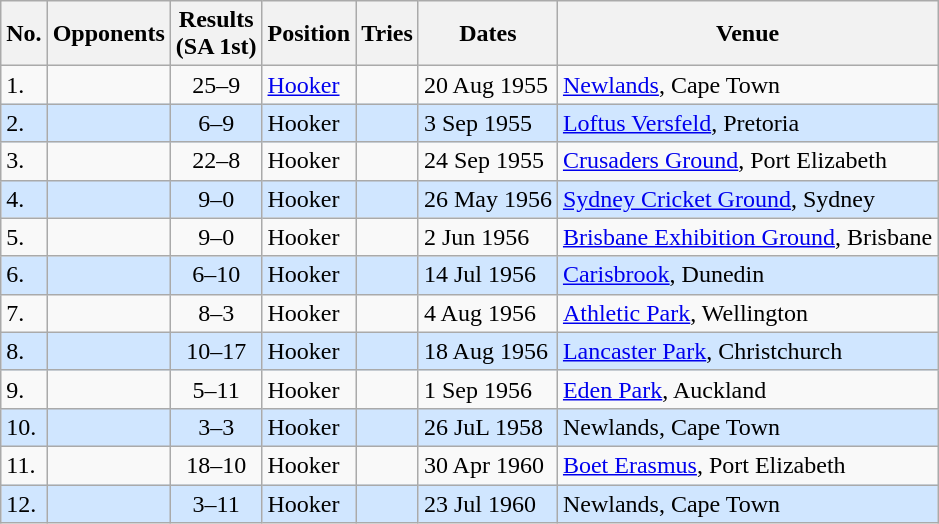<table class="wikitable sortable">
<tr>
<th>No.</th>
<th>Opponents</th>
<th>Results<br>(SA 1st)</th>
<th>Position</th>
<th>Tries</th>
<th>Dates</th>
<th>Venue</th>
</tr>
<tr>
<td>1.</td>
<td></td>
<td align="center">25–9</td>
<td><a href='#'>Hooker</a></td>
<td></td>
<td>20 Aug 1955</td>
<td><a href='#'>Newlands</a>, Cape Town</td>
</tr>
<tr style="background: #D0E6FF;">
<td>2.</td>
<td></td>
<td align="center">6–9</td>
<td>Hooker</td>
<td></td>
<td>3 Sep 1955</td>
<td><a href='#'>Loftus Versfeld</a>, Pretoria</td>
</tr>
<tr>
<td>3.</td>
<td></td>
<td align="center">22–8</td>
<td>Hooker</td>
<td></td>
<td>24 Sep 1955</td>
<td><a href='#'>Crusaders Ground</a>, Port Elizabeth</td>
</tr>
<tr style="background: #D0E6FF;">
<td>4.</td>
<td></td>
<td align="center">9–0</td>
<td>Hooker</td>
<td></td>
<td>26 May 1956</td>
<td><a href='#'>Sydney Cricket Ground</a>, Sydney</td>
</tr>
<tr>
<td>5.</td>
<td></td>
<td align="center">9–0</td>
<td>Hooker</td>
<td></td>
<td>2 Jun 1956</td>
<td><a href='#'>Brisbane Exhibition Ground</a>, Brisbane</td>
</tr>
<tr style="background: #D0E6FF;">
<td>6.</td>
<td></td>
<td align="center">6–10</td>
<td>Hooker</td>
<td></td>
<td>14 Jul 1956</td>
<td><a href='#'>Carisbrook</a>, Dunedin</td>
</tr>
<tr>
<td>7.</td>
<td></td>
<td align="center">8–3</td>
<td>Hooker</td>
<td></td>
<td>4 Aug 1956</td>
<td><a href='#'>Athletic Park</a>, Wellington</td>
</tr>
<tr style="background: #D0E6FF;">
<td>8.</td>
<td></td>
<td align="center">10–17</td>
<td>Hooker</td>
<td></td>
<td>18 Aug 1956</td>
<td><a href='#'>Lancaster Park</a>, Christchurch</td>
</tr>
<tr>
<td>9.</td>
<td></td>
<td align="center">5–11</td>
<td>Hooker</td>
<td></td>
<td>1 Sep 1956</td>
<td><a href='#'>Eden Park</a>, Auckland</td>
</tr>
<tr style="background: #D0E6FF;">
<td>10.</td>
<td></td>
<td align="center">3–3</td>
<td>Hooker</td>
<td></td>
<td>26 JuL 1958</td>
<td>Newlands, Cape Town</td>
</tr>
<tr>
<td>11.</td>
<td></td>
<td align="center">18–10</td>
<td>Hooker</td>
<td></td>
<td>30 Apr 1960</td>
<td><a href='#'>Boet Erasmus</a>, Port Elizabeth</td>
</tr>
<tr style="background: #D0E6FF;">
<td>12.</td>
<td></td>
<td align="center">3–11</td>
<td>Hooker</td>
<td></td>
<td>23 Jul 1960</td>
<td>Newlands, Cape Town</td>
</tr>
</table>
